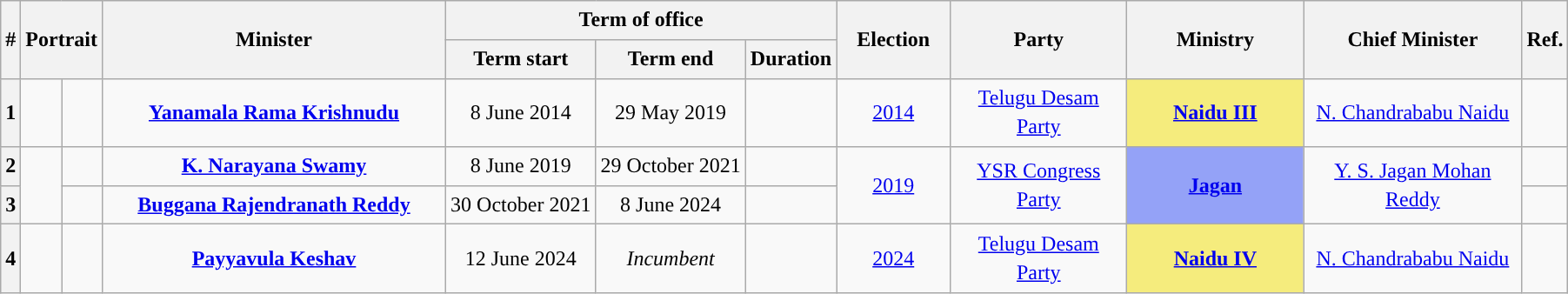<table class="wikitable" style="line-height:1.4em; text-align:center">
<tr>
<th rowspan=2>#</th>
<th rowspan=2 colspan="2">Portrait</th>
<th rowspan=2 style="width:16em">Minister<br></th>
<th colspan="3">Term of office</th>
<th rowspan=2 style="width:5em">Election<br></th>
<th rowspan=2 style="width:8em">Party</th>
<th rowspan=2 style="width:8em">Ministry</th>
<th rowspan=2 style="width:10em">Chief Minister</th>
<th rowspan=2>Ref.</th>
</tr>
<tr>
<th>Term start</th>
<th>Term end</th>
<th>Duration</th>
</tr>
<tr>
<th>1</th>
<td></td>
<td></td>
<td><strong><a href='#'>Yanamala Rama Krishnudu</a></strong><br></td>
<td>8 June 2014</td>
<td>29 May 2019</td>
<td><strong></strong></td>
<td><a href='#'>2014</a><br></td>
<td><a href='#'>Telugu Desam Party</a></td>
<td bgcolor="#F5EC7D"><strong><a href='#'>Naidu III</a></strong></td>
<td><a href='#'>N. Chandrababu Naidu</a></td>
<td></td>
</tr>
<tr>
<th>2</th>
<td rowspan=2></td>
<td></td>
<td><strong><a href='#'>K. Narayana Swamy</a></strong><br></td>
<td>8 June 2019</td>
<td>29 October 2021</td>
<td><strong></strong></td>
<td rowspan=2><a href='#'>2019</a><br></td>
<td rowspan="2"><a href='#'>YSR Congress Party</a></td>
<td rowspan=2 bgcolor="#94A2F7"><strong><a href='#'>Jagan</a></strong></td>
<td rowspan="2"><a href='#'>Y. S. Jagan Mohan Reddy</a></td>
<td></td>
</tr>
<tr>
<th>3</th>
<td></td>
<td><strong><a href='#'>Buggana Rajendranath Reddy</a></strong><br></td>
<td>30 October 2021</td>
<td>8 June 2024</td>
<td><strong></strong></td>
<td></td>
</tr>
<tr>
<th>4</th>
<td></td>
<td></td>
<td><strong><a href='#'>Payyavula Keshav</a></strong><br></td>
<td>12 June 2024</td>
<td><em>Incumbent</em></td>
<td><strong></strong></td>
<td><a href='#'>2024</a><br></td>
<td><a href='#'>Telugu Desam Party</a></td>
<td bgcolor="#F5EC7D"><strong><a href='#'>Naidu IV</a></strong></td>
<td><a href='#'>N. Chandrababu Naidu</a></td>
<td></td>
</tr>
</table>
